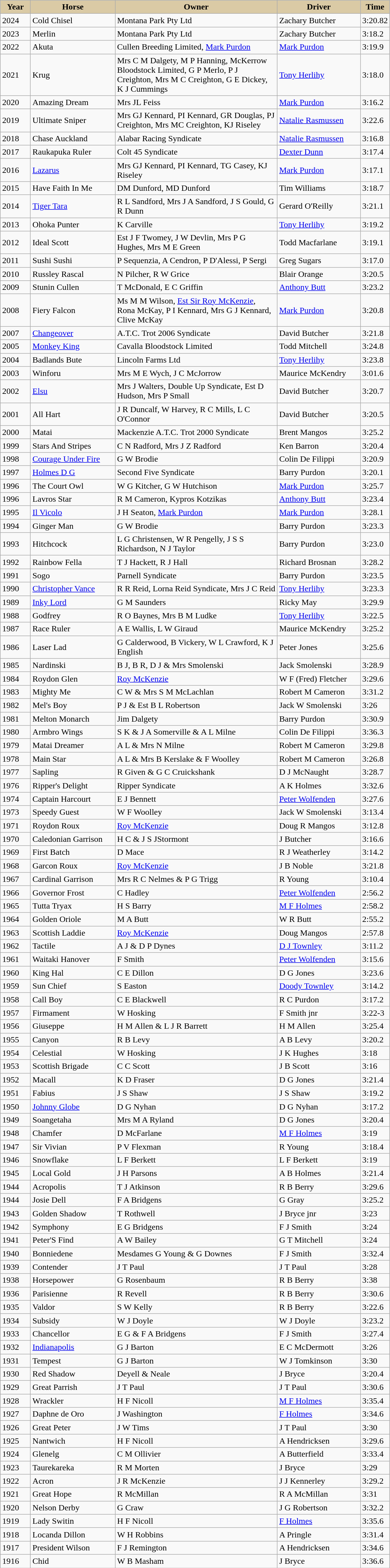<table class="wikitable sortable">
<tr>
<th style="background-color:#dacaa5; width:50px">Year <br></th>
<th style="background-color:#dacaa5; width:153px">Horse <br></th>
<th style="background-color:#dacaa5; width:300px">Owner <br></th>
<th style="background-color:#dacaa5; width:150px">Driver <br></th>
<th style="background-color:#dacaa5; width:40px">Time <br></th>
</tr>
<tr>
<td>2024</td>
<td>Cold Chisel </td>
<td>Montana Park Pty Ltd</td>
<td>Zachary Butcher</td>
<td>3:20.82</td>
</tr>
<tr>
<td>2023</td>
<td>Merlin  </td>
<td>Montana Park Pty Ltd</td>
<td>Zachary Butcher</td>
<td>3:18.2</td>
</tr>
<tr>
<td>2022</td>
<td>Akuta </td>
<td>Cullen Breeding Limited, <a href='#'>Mark Purdon</a></td>
<td><a href='#'>Mark Purdon</a></td>
<td>3:19.9</td>
</tr>
<tr>
<td>2021</td>
<td>Krug</td>
<td>Mrs C M Dalgety, M P Hanning, McKerrow Bloodstock Limited, G P Merlo, P J Creighton, Mrs M C Creighton, G E Dickey, K J Cummings</td>
<td><a href='#'>Tony Herlihy</a></td>
<td>3:18.0</td>
</tr>
<tr>
<td>2020</td>
<td>Amazing Dream</td>
<td>Mrs JL Feiss</td>
<td><a href='#'>Mark Purdon</a></td>
<td>3:16.2</td>
</tr>
<tr>
<td>2019</td>
<td>Ultimate Sniper</td>
<td>Mrs GJ Kennard, PI Kennard, GR Douglas, PJ Creighton, Mrs MC Creighton, KJ Riseley</td>
<td><a href='#'>Natalie Rasmussen</a></td>
<td>3:22.6</td>
</tr>
<tr>
<td>2018</td>
<td>Chase Auckland</td>
<td>Alabar Racing Syndicate</td>
<td><a href='#'>Natalie Rasmussen</a></td>
<td>3:16.8</td>
</tr>
<tr>
<td>2017</td>
<td>Raukapuka Ruler</td>
<td>Colt 45 Syndicate</td>
<td><a href='#'>Dexter Dunn</a></td>
<td>3:17.4</td>
</tr>
<tr>
<td>2016</td>
<td><a href='#'>Lazarus</a></td>
<td>Mrs GJ Kennard, PI Kennard, TG Casey, KJ Riseley</td>
<td><a href='#'>Mark Purdon</a></td>
<td>3:17.1</td>
</tr>
<tr>
<td>2015</td>
<td>Have Faith In Me</td>
<td>DM Dunford, MD Dunford</td>
<td>Tim Williams</td>
<td>3:18.7</td>
</tr>
<tr>
<td>2014</td>
<td><a href='#'>Tiger Tara</a></td>
<td>R L Sandford, Mrs J A Sandford, J S Gould, G R Dunn</td>
<td>Gerard O'Reilly</td>
<td>3:21.1</td>
</tr>
<tr>
<td>2013</td>
<td>Ohoka Punter</td>
<td>K Carville</td>
<td><a href='#'>Tony Herlihy</a></td>
<td>3:19.2</td>
</tr>
<tr>
<td>2012</td>
<td>Ideal Scott</td>
<td>Est J F Twomey, J W Devlin, Mrs P G Hughes, Mrs M E Green</td>
<td>Todd Macfarlane</td>
<td>3:19.1</td>
</tr>
<tr>
<td>2011</td>
<td>Sushi Sushi</td>
<td>P Sequenzia, A Cendron, P D'Alessi, P Sergi</td>
<td>Greg Sugars</td>
<td>3:17.0</td>
</tr>
<tr>
<td>2010</td>
<td>Russley Rascal</td>
<td>N Pilcher, R W Grice</td>
<td>Blair Orange</td>
<td>3:20.5</td>
</tr>
<tr>
<td>2009</td>
<td>Stunin Cullen</td>
<td>T McDonald, E C Griffin</td>
<td><a href='#'>Anthony Butt</a></td>
<td>3:23.2</td>
</tr>
<tr>
<td>2008</td>
<td>Fiery Falcon</td>
<td>Ms M M Wilson, <a href='#'>Est Sir Roy McKenzie</a>, Rona McKay, P I Kennard, Mrs G J Kennard, Clive McKay</td>
<td><a href='#'>Mark Purdon</a></td>
<td>3:20.8</td>
</tr>
<tr>
<td>2007</td>
<td><a href='#'>Changeover</a></td>
<td>A.T.C. Trot 2006 Syndicate</td>
<td>David Butcher</td>
<td>3:21.8</td>
</tr>
<tr>
<td>2005</td>
<td><a href='#'>Monkey King</a></td>
<td>Cavalla Bloodstock Limited</td>
<td>Todd Mitchell</td>
<td>3:24.8</td>
</tr>
<tr>
<td>2004</td>
<td>Badlands Bute</td>
<td>Lincoln Farms Ltd</td>
<td><a href='#'>Tony Herlihy</a></td>
<td>3:23.8</td>
</tr>
<tr>
<td>2003</td>
<td>Winforu</td>
<td>Mrs M E Wych, J C McJorrow</td>
<td>Maurice McKendry</td>
<td>3:01.6</td>
</tr>
<tr>
<td>2002</td>
<td><a href='#'>Elsu</a></td>
<td>Mrs J Walters, Double Up Syndicate, Est D Hudson, Mrs P Small</td>
<td>David Butcher</td>
<td>3:20.7</td>
</tr>
<tr>
<td>2001</td>
<td>All Hart</td>
<td>J R Duncalf, W Harvey, R C Mills, L C O'Connor</td>
<td>David Butcher</td>
<td>3:20.5</td>
</tr>
<tr>
<td>2000</td>
<td>Matai</td>
<td>Mackenzie A.T.C. Trot 2000 Syndicate</td>
<td>Brent Mangos</td>
<td>3:25.2</td>
</tr>
<tr>
<td>1999</td>
<td>Stars And Stripes</td>
<td>C N Radford, Mrs J Z Radford</td>
<td>Ken Barron</td>
<td>3:20.4</td>
</tr>
<tr>
<td>1998</td>
<td><a href='#'>Courage Under Fire</a></td>
<td>G W Brodie</td>
<td>Colin De Filippi</td>
<td>3:20.9</td>
</tr>
<tr>
<td>1997</td>
<td><a href='#'>Holmes D G</a></td>
<td>Second Five Syndicate</td>
<td>Barry Purdon</td>
<td>3:20.1</td>
</tr>
<tr>
<td>1996</td>
<td>The Court Owl</td>
<td>W G Kitcher, G W Hutchison</td>
<td><a href='#'>Mark Purdon</a></td>
<td>3:25.7</td>
</tr>
<tr>
<td>1996</td>
<td>Lavros Star</td>
<td>R M Cameron, Kypros Kotzikas</td>
<td><a href='#'>Anthony Butt</a></td>
<td>3:23.4</td>
</tr>
<tr>
<td>1995</td>
<td><a href='#'>Il Vicolo</a></td>
<td>J H Seaton, <a href='#'>Mark Purdon</a></td>
<td><a href='#'>Mark Purdon</a></td>
<td>3:28.1</td>
</tr>
<tr>
<td>1994</td>
<td>Ginger Man</td>
<td>G W Brodie</td>
<td>Barry Purdon</td>
<td>3:23.3</td>
</tr>
<tr>
<td>1993</td>
<td>Hitchcock</td>
<td>L G Christensen, W R Pengelly, J S S Richardson, N J Taylor</td>
<td>Barry Purdon</td>
<td>3:23.0</td>
</tr>
<tr>
<td>1992</td>
<td>Rainbow Fella</td>
<td>T J Hackett, R J Hall</td>
<td>Richard Brosnan</td>
<td>3:28.2</td>
</tr>
<tr>
<td>1991</td>
<td>Sogo</td>
<td>Parnell Syndicate</td>
<td>Barry Purdon</td>
<td>3:23.5</td>
</tr>
<tr>
<td>1990</td>
<td><a href='#'>Christopher Vance</a></td>
<td>R R Reid, Lorna Reid Syndicate, Mrs J C Reid</td>
<td><a href='#'>Tony Herlihy</a></td>
<td>3:23.3</td>
</tr>
<tr>
<td>1989</td>
<td><a href='#'>Inky Lord</a></td>
<td>G M Saunders</td>
<td>Ricky May</td>
<td>3:29.9</td>
</tr>
<tr>
<td>1988</td>
<td>Godfrey</td>
<td>R O Baynes, Mrs B M Ludke</td>
<td><a href='#'>Tony Herlihy</a></td>
<td>3:22.5</td>
</tr>
<tr>
<td>1987</td>
<td>Race Ruler</td>
<td>A E Wallis, L W Giraud</td>
<td>Maurice McKendry</td>
<td>3:25.2</td>
</tr>
<tr>
<td>1986</td>
<td>Laser Lad</td>
<td>G Calderwood, B Vickery, W L Crawford, K J English</td>
<td>Peter Jones</td>
<td>3:25.6</td>
</tr>
<tr>
<td>1985</td>
<td>Nardinski</td>
<td>B J, B R, D J & Mrs Smolenski</td>
<td>Jack Smolenski</td>
<td>3:28.9</td>
</tr>
<tr>
<td>1984</td>
<td>Roydon Glen</td>
<td><a href='#'>Roy McKenzie</a></td>
<td>W F (Fred) Fletcher</td>
<td>3:29.6</td>
</tr>
<tr>
<td>1983</td>
<td>Mighty Me</td>
<td>C W & Mrs S M McLachlan</td>
<td>Robert M Cameron</td>
<td>3:31.2</td>
</tr>
<tr>
<td>1982</td>
<td>Mel's Boy</td>
<td>P J & Est B L Robertson</td>
<td>Jack W Smolenski</td>
<td>3:26</td>
</tr>
<tr>
<td>1981</td>
<td>Melton Monarch</td>
<td>Jim Dalgety</td>
<td>Barry Purdon</td>
<td>3:30.9</td>
</tr>
<tr>
<td>1980</td>
<td>Armbro Wings</td>
<td>S K & J A Somerville & A L Milne</td>
<td>Colin De Filippi</td>
<td>3:36.3</td>
</tr>
<tr>
<td>1979</td>
<td>Matai Dreamer</td>
<td>A L & Mrs N Milne</td>
<td>Robert M Cameron</td>
<td>3:29.8</td>
</tr>
<tr>
<td>1978</td>
<td>Main Star</td>
<td>A L & Mrs B Kerslake & F Woolley</td>
<td>Robert M Cameron</td>
<td>3:26.8</td>
</tr>
<tr>
<td>1977</td>
<td>Sapling</td>
<td>R Given & G C Cruickshank</td>
<td>D J McNaught</td>
<td>3:28.7</td>
</tr>
<tr>
<td>1976</td>
<td>Ripper's Delight</td>
<td>Ripper Syndicate</td>
<td>A K Holmes</td>
<td>3:32.6</td>
</tr>
<tr>
<td>1974</td>
<td>Captain Harcourt</td>
<td>E J Bennett</td>
<td><a href='#'>Peter Wolfenden</a></td>
<td>3:27.6</td>
</tr>
<tr>
<td>1973</td>
<td>Speedy Guest</td>
<td>W F Woolley</td>
<td>Jack W Smolenski</td>
<td>3:13.4</td>
</tr>
<tr>
<td>1971</td>
<td>Roydon Roux</td>
<td><a href='#'>Roy McKenzie</a></td>
<td>Doug R Mangos</td>
<td>3:12.8</td>
</tr>
<tr>
<td>1970</td>
<td>Caledonian Garrison</td>
<td>H C & J S JStormont</td>
<td>J Butcher</td>
<td>3:16.6</td>
</tr>
<tr>
<td>1969</td>
<td>First Batch</td>
<td>D Mace</td>
<td>R J Weatherley</td>
<td>3:14.2</td>
</tr>
<tr>
<td>1968</td>
<td>Garcon Roux</td>
<td><a href='#'>Roy McKenzie</a></td>
<td>J B Noble</td>
<td>3:21.8</td>
</tr>
<tr>
<td>1967</td>
<td>Cardinal Garrison</td>
<td>Mrs R C Nelmes & P G Trigg</td>
<td>R Young</td>
<td>3:10.4</td>
</tr>
<tr>
<td>1966</td>
<td>Governor Frost</td>
<td>C Hadley</td>
<td><a href='#'>Peter Wolfenden</a></td>
<td>2:56.2</td>
</tr>
<tr>
<td>1965</td>
<td>Tutta Tryax</td>
<td>H S Barry</td>
<td><a href='#'>M F Holmes</a></td>
<td>2:58.2</td>
</tr>
<tr>
<td>1964</td>
<td>Golden Oriole</td>
<td>M A Butt</td>
<td>W R Butt</td>
<td>2:55.2</td>
</tr>
<tr>
<td>1963</td>
<td>Scottish Laddie</td>
<td><a href='#'>Roy McKenzie</a></td>
<td>Doug Mangos</td>
<td>2:57.8</td>
</tr>
<tr>
<td>1962</td>
<td>Tactile</td>
<td>A J & D P Dynes</td>
<td><a href='#'>D J Townley</a></td>
<td>3:11.2</td>
</tr>
<tr>
<td>1961</td>
<td>Waitaki Hanover</td>
<td>F Smith</td>
<td><a href='#'>Peter Wolfenden</a></td>
<td>3:15.6</td>
</tr>
<tr>
<td>1960</td>
<td>King Hal</td>
<td>C E Dillon</td>
<td>D G Jones</td>
<td>3:23.6</td>
</tr>
<tr>
<td>1959</td>
<td>Sun Chief</td>
<td>S Easton</td>
<td><a href='#'>Doody Townley</a></td>
<td>3:14.2</td>
</tr>
<tr>
<td>1958</td>
<td>Call Boy</td>
<td>C E Blackwell</td>
<td>R C Purdon</td>
<td>3:17.2</td>
</tr>
<tr>
<td>1957</td>
<td>Firmament</td>
<td>W Hosking</td>
<td>F Smith jnr</td>
<td>3:22-3</td>
</tr>
<tr>
<td>1956</td>
<td>Giuseppe</td>
<td>H M Allen & L J R Barrett</td>
<td>H M Allen</td>
<td>3:25.4</td>
</tr>
<tr>
<td>1955</td>
<td>Canyon</td>
<td>R B Levy</td>
<td>A B Levy</td>
<td>3:20.2</td>
</tr>
<tr>
<td>1954</td>
<td>Celestial</td>
<td>W Hosking</td>
<td>J K Hughes</td>
<td>3:18</td>
</tr>
<tr>
<td>1953</td>
<td>Scottish Brigade</td>
<td>C C Scott</td>
<td>J B Scott</td>
<td>3:16</td>
</tr>
<tr>
<td>1952</td>
<td>Macall</td>
<td>K D Fraser</td>
<td>D G Jones</td>
<td>3:21.4</td>
</tr>
<tr>
<td>1951</td>
<td>Fabius</td>
<td>J S Shaw</td>
<td>J S Shaw</td>
<td>3:19.2</td>
</tr>
<tr>
<td>1950</td>
<td><a href='#'>Johnny Globe</a></td>
<td>D G Nyhan</td>
<td>D G Nyhan</td>
<td>3:17.2</td>
</tr>
<tr>
<td>1949</td>
<td>Soangetaha</td>
<td>Mrs M A Ryland</td>
<td>D G Jones</td>
<td>3:20.4</td>
</tr>
<tr>
<td>1948</td>
<td>Chamfer</td>
<td>D McFarlane</td>
<td><a href='#'>M F Holmes</a></td>
<td>3:19</td>
</tr>
<tr>
<td>1947</td>
<td>Sir Vivian</td>
<td>P V Flexman</td>
<td>R Young</td>
<td>3:18.4</td>
</tr>
<tr>
<td>1946</td>
<td>Snowflake</td>
<td>L F Berkett</td>
<td>L F Berkett</td>
<td>3:19</td>
</tr>
<tr>
<td>1945</td>
<td>Local Gold</td>
<td>J H Parsons</td>
<td>A B Holmes</td>
<td>3:21.4</td>
</tr>
<tr>
<td>1944</td>
<td>Acropolis</td>
<td>T J Atkinson</td>
<td>R B Berry</td>
<td>3:29.6</td>
</tr>
<tr>
<td>1944</td>
<td>Josie Dell</td>
<td>F A Bridgens</td>
<td>G Gray</td>
<td>3:25.2</td>
</tr>
<tr>
<td>1943</td>
<td>Golden Shadow</td>
<td>T Rothwell</td>
<td>J Bryce jnr</td>
<td>3:23</td>
</tr>
<tr>
<td>1942</td>
<td>Symphony</td>
<td>E G Bridgens</td>
<td>F J Smith</td>
<td>3:24</td>
</tr>
<tr>
<td>1941</td>
<td>Peter'S Find</td>
<td>A W Bailey</td>
<td>G T Mitchell</td>
<td>3:24</td>
</tr>
<tr>
<td>1940</td>
<td>Bonniedene</td>
<td>Mesdames G Young & G Downes</td>
<td>F J Smith</td>
<td>3:32.4</td>
</tr>
<tr>
<td>1939</td>
<td>Contender</td>
<td>J T Paul</td>
<td>J T Paul</td>
<td>3:28</td>
</tr>
<tr>
<td>1938</td>
<td>Horsepower</td>
<td>G Rosenbaum</td>
<td>R B Berry</td>
<td>3:38</td>
</tr>
<tr>
<td>1936</td>
<td>Parisienne</td>
<td>R Revell</td>
<td>R B Berry</td>
<td>3:30.6</td>
</tr>
<tr>
<td>1935</td>
<td>Valdor</td>
<td>S W Kelly</td>
<td>R B Berry</td>
<td>3:22.6</td>
</tr>
<tr>
<td>1934</td>
<td>Subsidy</td>
<td>W J Doyle</td>
<td>W J Doyle</td>
<td>3:23.2</td>
</tr>
<tr>
<td>1933</td>
<td>Chancellor</td>
<td>E G & F A Bridgens</td>
<td>F J Smith</td>
<td>3:27.4</td>
</tr>
<tr>
<td>1932</td>
<td><a href='#'>Indianapolis</a></td>
<td>G J Barton</td>
<td>E C McDermott</td>
<td>3:26</td>
</tr>
<tr>
<td>1931</td>
<td>Tempest</td>
<td>G J Barton</td>
<td>W J Tomkinson</td>
<td>3:30</td>
</tr>
<tr>
<td>1930</td>
<td>Red Shadow</td>
<td>Deyell & Neale</td>
<td>J Bryce</td>
<td>3:20.4</td>
</tr>
<tr>
<td>1929</td>
<td>Great Parrish</td>
<td>J T Paul</td>
<td>J T Paul</td>
<td>3:30.6</td>
</tr>
<tr>
<td>1928</td>
<td>Wrackler</td>
<td>H F Nicoll</td>
<td><a href='#'>M F Holmes</a></td>
<td>3:35.4</td>
</tr>
<tr>
<td>1927</td>
<td>Daphne de Oro</td>
<td>J Washington</td>
<td><a href='#'>F Holmes</a></td>
<td>3:34.6</td>
</tr>
<tr>
<td>1926</td>
<td>Great Peter</td>
<td>J W Tims</td>
<td>J T Paul</td>
<td>3:30</td>
</tr>
<tr>
<td>1925</td>
<td>Nantwich</td>
<td>H F Nicoll</td>
<td>A Hendricksen</td>
<td>3:29.6</td>
</tr>
<tr>
<td>1924</td>
<td>Glenelg</td>
<td>C M Ollivier</td>
<td>A Butterfield</td>
<td>3:33.4</td>
</tr>
<tr>
<td>1923</td>
<td>Taurekareka</td>
<td>R M Morten</td>
<td>J Bryce</td>
<td>3:29</td>
</tr>
<tr>
<td>1922</td>
<td>Acron</td>
<td>J R McKenzie</td>
<td>J J Kennerley</td>
<td>3:29.2</td>
</tr>
<tr>
<td>1921</td>
<td>Great Hope</td>
<td>R McMillan</td>
<td>R A McMillan</td>
<td>3:31</td>
</tr>
<tr>
<td>1920</td>
<td>Nelson Derby</td>
<td>G Craw</td>
<td>J G Robertson</td>
<td>3:32.2</td>
</tr>
<tr>
<td>1919</td>
<td>Lady Switin</td>
<td>H F Nicoll</td>
<td><a href='#'>F Holmes</a></td>
<td>3:35.6</td>
</tr>
<tr>
<td>1918</td>
<td>Locanda Dillon</td>
<td>W H Robbins</td>
<td>A Pringle</td>
<td>3:31.4</td>
</tr>
<tr>
<td>1917</td>
<td>President Wilson</td>
<td>F J Remington</td>
<td>A Hendricksen</td>
<td>3:34.6</td>
</tr>
<tr>
<td>1916</td>
<td>Chid</td>
<td>W B Masham</td>
<td>J Bryce</td>
<td>3:36.6</td>
</tr>
</table>
